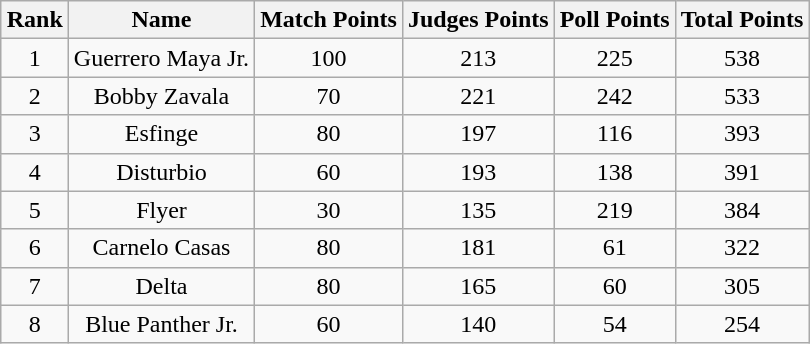<table class="wikitable" style="margin:1em auto; text-align:center;">
<tr>
<th>Rank</th>
<th>Name</th>
<th>Match Points</th>
<th>Judges Points</th>
<th>Poll Points</th>
<th>Total Points</th>
</tr>
<tr>
<td>1</td>
<td>Guerrero Maya Jr.</td>
<td>100</td>
<td>213</td>
<td>225</td>
<td>538</td>
</tr>
<tr>
<td>2</td>
<td>Bobby Zavala</td>
<td>70</td>
<td>221</td>
<td>242</td>
<td>533</td>
</tr>
<tr>
<td>3</td>
<td>Esfinge</td>
<td>80</td>
<td>197</td>
<td>116</td>
<td>393</td>
</tr>
<tr>
<td>4</td>
<td>Disturbio</td>
<td>60</td>
<td>193</td>
<td>138</td>
<td>391</td>
</tr>
<tr>
<td>5</td>
<td>Flyer</td>
<td>30</td>
<td>135</td>
<td>219</td>
<td>384</td>
</tr>
<tr>
<td>6</td>
<td>Carnelo Casas</td>
<td>80</td>
<td>181</td>
<td>61</td>
<td>322</td>
</tr>
<tr>
<td>7</td>
<td>Delta</td>
<td>80</td>
<td>165</td>
<td>60</td>
<td>305</td>
</tr>
<tr>
<td>8</td>
<td>Blue Panther Jr.</td>
<td>60</td>
<td>140</td>
<td>54</td>
<td>254</td>
</tr>
</table>
